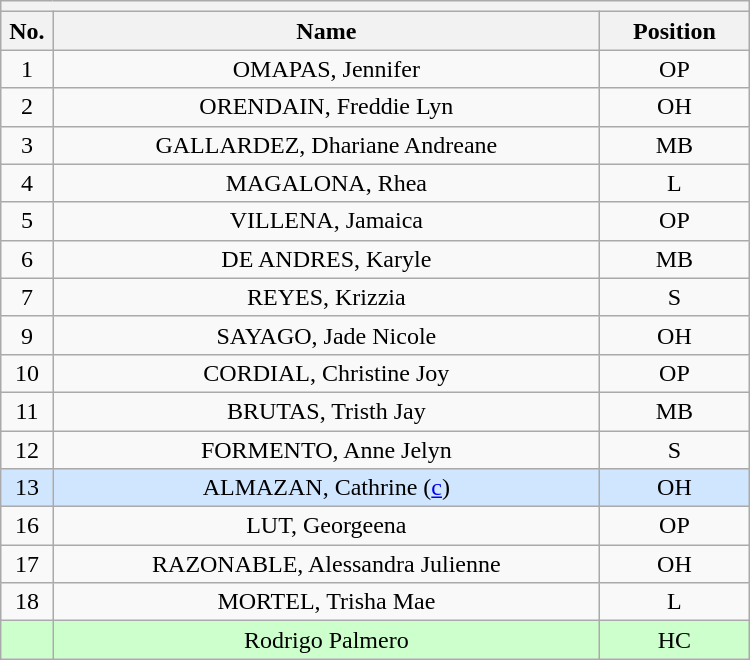<table class="wikitable mw-collapsible mw-collapsed" style="text-align:center; width:500px; border:none">
<tr>
<th style="text-align:left" colspan="3"></th>
</tr>
<tr>
<th style="width:7%">No.</th>
<th>Name</th>
<th style="width:20%">Position</th>
</tr>
<tr>
<td>1</td>
<td>OMAPAS, Jennifer</td>
<td>OP</td>
</tr>
<tr>
<td>2</td>
<td>ORENDAIN, Freddie  Lyn</td>
<td>OH</td>
</tr>
<tr>
<td>3</td>
<td>GALLARDEZ, Dhariane Andreane</td>
<td>MB</td>
</tr>
<tr>
<td>4</td>
<td>MAGALONA, Rhea</td>
<td>L</td>
</tr>
<tr>
<td>5</td>
<td>VILLENA, Jamaica</td>
<td>OP</td>
</tr>
<tr>
<td>6</td>
<td>DE ANDRES, Karyle</td>
<td>MB</td>
</tr>
<tr>
<td>7</td>
<td>REYES, Krizzia</td>
<td>S</td>
</tr>
<tr>
<td>9</td>
<td>SAYAGO, Jade Nicole</td>
<td>OH</td>
</tr>
<tr>
<td>10</td>
<td>CORDIAL, Christine Joy</td>
<td>OP</td>
</tr>
<tr>
<td>11</td>
<td>BRUTAS, Tristh Jay</td>
<td>MB</td>
</tr>
<tr>
<td>12</td>
<td>FORMENTO, Anne Jelyn</td>
<td>S</td>
</tr>
<tr bgcolor=#DOE6FF>
<td>13</td>
<td>ALMAZAN, Cathrine (<a href='#'>c</a>)</td>
<td>OH</td>
</tr>
<tr>
<td>16</td>
<td>LUT, Georgeena</td>
<td>OP</td>
</tr>
<tr>
<td>17</td>
<td>RAZONABLE, Alessandra Julienne</td>
<td>OH</td>
</tr>
<tr>
<td>18</td>
<td>MORTEL, Trisha Mae</td>
<td>L</td>
</tr>
<tr bgcolor=#CCFFCC>
<td></td>
<td>Rodrigo Palmero</td>
<td>HC</td>
</tr>
</table>
